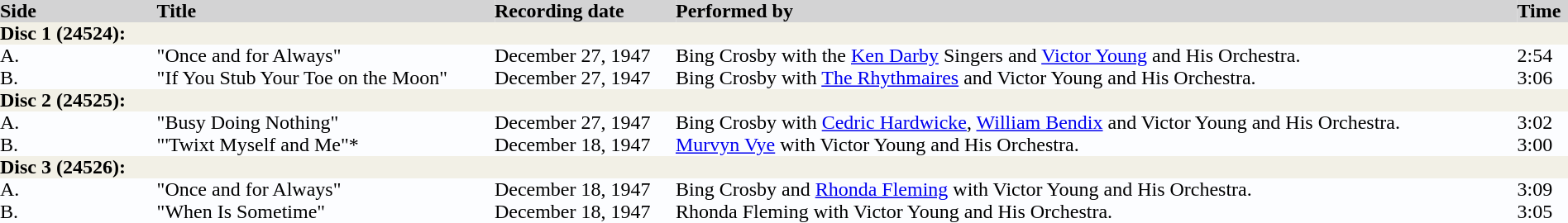<table border="0" cellpadding="0" cellspacing="0" style="width: 100%; margin: 1em 1em 1em 0; background: #FCFDFF; border-collapse: collapse;">
<tr bgcolor=#D3D3D4>
<td width=10%><strong>Side</strong></td>
<td><strong>Title</strong></td>
<td><strong>Recording date</strong></td>
<td><strong>Performed by</strong></td>
<td><strong>Time</strong></td>
</tr>
<tr bgcolor=#F2F0E6>
<td colspan=5><strong>Disc 1 (24524):</strong></td>
</tr>
<tr>
<td>A.</td>
<td>"Once and for Always"</td>
<td>December 27, 1947</td>
<td>Bing Crosby with the <a href='#'>Ken Darby</a> Singers and <a href='#'>Victor Young</a> and His Orchestra.</td>
<td>2:54</td>
</tr>
<tr>
<td>B.</td>
<td>"If You Stub Your Toe on the Moon"</td>
<td>December 27, 1947</td>
<td>Bing Crosby with <a href='#'>The Rhythmaires</a> and Victor Young and His Orchestra.</td>
<td>3:06</td>
</tr>
<tr bgcolor=#F2F0E6>
<td colspan=5><strong>Disc 2 (24525):</strong></td>
</tr>
<tr>
<td>A.</td>
<td>"Busy Doing Nothing"</td>
<td>December 27, 1947</td>
<td>Bing Crosby with <a href='#'>Cedric Hardwicke</a>, <a href='#'>William Bendix</a> and Victor Young and His Orchestra.</td>
<td>3:02</td>
</tr>
<tr>
<td>B.</td>
<td>"'Twixt Myself and Me"*</td>
<td>December 18, 1947</td>
<td><a href='#'>Murvyn Vye</a> with Victor Young and His Orchestra.</td>
<td>3:00</td>
</tr>
<tr bgcolor=#F2F0E6>
<td colspan=5><strong>Disc 3 (24526):</strong></td>
</tr>
<tr>
<td>A.</td>
<td>"Once and for Always"</td>
<td>December 18, 1947</td>
<td>Bing Crosby and <a href='#'>Rhonda Fleming</a> with Victor Young and His Orchestra.</td>
<td>3:09</td>
</tr>
<tr>
<td>B.</td>
<td>"When Is Sometime"</td>
<td>December 18, 1947</td>
<td>Rhonda Fleming with Victor Young and His Orchestra.</td>
<td>3:05</td>
</tr>
</table>
